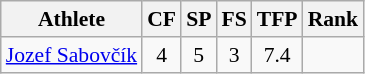<table class="wikitable" border="1" style="font-size:90%">
<tr>
<th>Athlete</th>
<th>CF</th>
<th>SP</th>
<th>FS</th>
<th>TFP</th>
<th>Rank</th>
</tr>
<tr align=center>
<td align=left><a href='#'>Jozef Sabovčík</a></td>
<td>4</td>
<td>5</td>
<td>3</td>
<td>7.4</td>
<td></td>
</tr>
</table>
